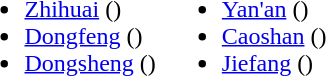<table>
<tr>
<td valign="top"><br><ul><li><a href='#'>Zhihuai</a> ()</li><li><a href='#'>Dongfeng</a> ()</li><li><a href='#'>Dongsheng</a> ()</li></ul></td>
<td valign="top"><br><ul><li><a href='#'>Yan'an</a> ()</li><li><a href='#'>Caoshan</a> ()</li><li><a href='#'>Jiefang</a> ()</li></ul></td>
</tr>
</table>
